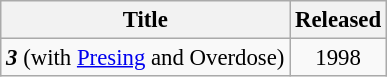<table class="wikitable" style="font-size:95%">
<tr>
<th>Title</th>
<th>Released</th>
</tr>
<tr>
<td style="text-align:center;"><strong><em>3</em></strong> (with <a href='#'>Presing</a> and Overdose)</td>
<td style="text-align:center;">1998</td>
</tr>
</table>
